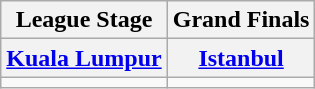<table class="wikitable">
<tr>
<th>League Stage</th>
<th>Grand Finals</th>
</tr>
<tr>
<th> <a href='#'>Kuala Lumpur</a></th>
<th> <a href='#'>Istanbul</a></th>
</tr>
<tr>
<td></td>
<td></td>
</tr>
</table>
